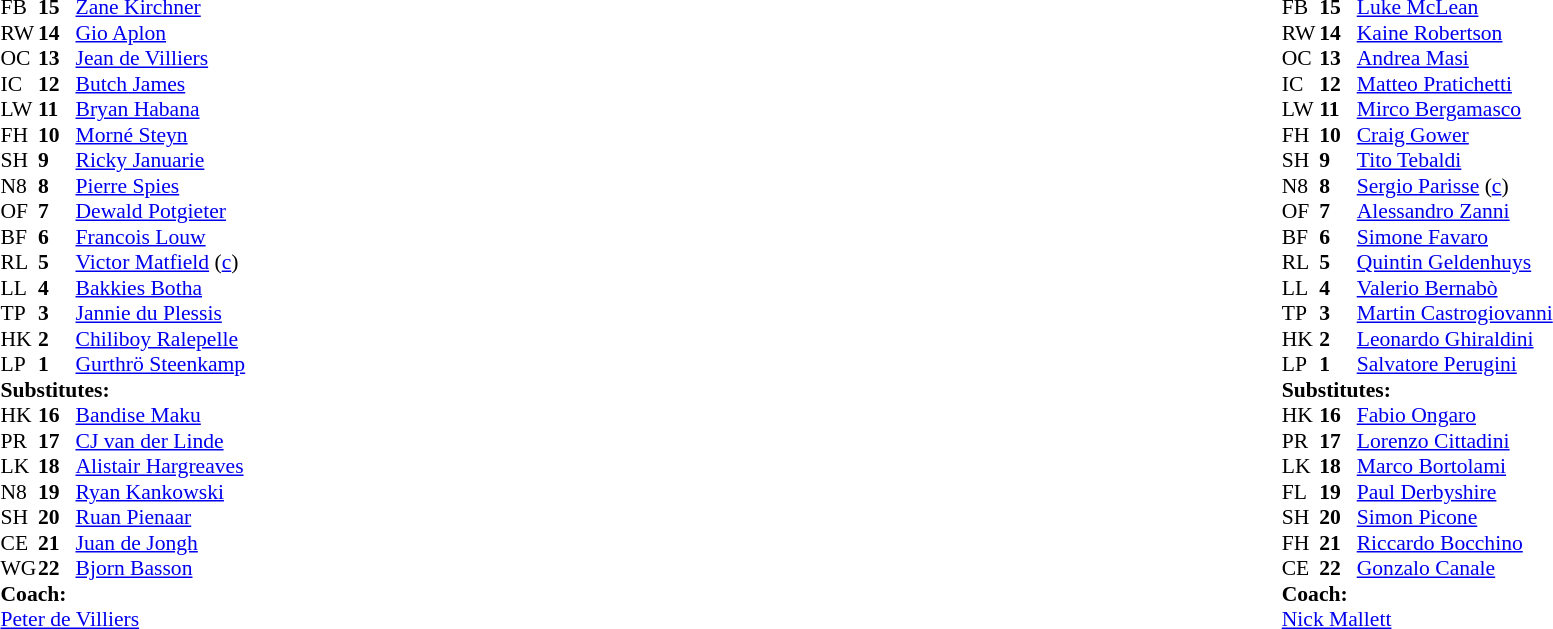<table style="width:100%;">
<tr>
<td style="vertical-align:top; width:50%;"><br><table style="font-size: 90%" cellspacing="0" cellpadding="0">
<tr>
<th width="25"></th>
<th width="25"></th>
</tr>
<tr>
<td>FB</td>
<td><strong>15</strong></td>
<td><a href='#'>Zane Kirchner</a></td>
</tr>
<tr>
<td>RW</td>
<td><strong>14</strong></td>
<td><a href='#'>Gio Aplon</a></td>
</tr>
<tr>
<td>OC</td>
<td><strong>13</strong></td>
<td><a href='#'>Jean de Villiers</a></td>
</tr>
<tr>
<td>IC</td>
<td><strong>12</strong></td>
<td><a href='#'>Butch James</a></td>
</tr>
<tr>
<td>LW</td>
<td><strong>11</strong></td>
<td><a href='#'>Bryan Habana</a></td>
</tr>
<tr>
<td>FH</td>
<td><strong>10</strong></td>
<td><a href='#'>Morné Steyn</a></td>
</tr>
<tr>
<td>SH</td>
<td><strong>9</strong></td>
<td><a href='#'>Ricky Januarie</a></td>
</tr>
<tr>
<td>N8</td>
<td><strong>8</strong></td>
<td><a href='#'>Pierre Spies</a></td>
</tr>
<tr>
<td>OF</td>
<td><strong>7</strong></td>
<td><a href='#'>Dewald Potgieter</a></td>
</tr>
<tr>
<td>BF</td>
<td><strong>6</strong></td>
<td><a href='#'>Francois Louw</a></td>
</tr>
<tr>
<td>RL</td>
<td><strong>5</strong></td>
<td><a href='#'>Victor Matfield</a> (<a href='#'>c</a>)</td>
</tr>
<tr>
<td>LL</td>
<td><strong>4</strong></td>
<td><a href='#'>Bakkies Botha</a></td>
</tr>
<tr>
<td>TP</td>
<td><strong>3</strong></td>
<td><a href='#'>Jannie du Plessis</a></td>
</tr>
<tr>
<td>HK</td>
<td><strong>2</strong></td>
<td><a href='#'>Chiliboy Ralepelle</a></td>
</tr>
<tr>
<td>LP</td>
<td><strong>1</strong></td>
<td><a href='#'>Gurthrö Steenkamp</a></td>
</tr>
<tr>
<td colspan=3><strong>Substitutes:</strong></td>
</tr>
<tr>
<td>HK</td>
<td><strong>16</strong></td>
<td><a href='#'>Bandise Maku</a></td>
</tr>
<tr>
<td>PR</td>
<td><strong>17</strong></td>
<td><a href='#'>CJ van der Linde</a></td>
</tr>
<tr>
<td>LK</td>
<td><strong>18</strong></td>
<td><a href='#'>Alistair Hargreaves</a></td>
</tr>
<tr>
<td>N8</td>
<td><strong>19</strong></td>
<td><a href='#'>Ryan Kankowski</a></td>
</tr>
<tr>
<td>SH</td>
<td><strong>20</strong></td>
<td><a href='#'>Ruan Pienaar</a></td>
</tr>
<tr>
<td>CE</td>
<td><strong>21</strong></td>
<td><a href='#'>Juan de Jongh</a></td>
</tr>
<tr>
<td>WG</td>
<td><strong>22</strong></td>
<td><a href='#'>Bjorn Basson</a></td>
</tr>
<tr>
<td colspan="3"><strong>Coach:</strong></td>
</tr>
<tr>
<td colspan="4"><a href='#'>Peter de Villiers</a></td>
</tr>
</table>
</td>
<td style="vertical-align:top; width:50%;"><br><table cellspacing="0" cellpadding="0" style="font-size:90%; margin:auto;">
<tr>
<th width="25"></th>
<th width="25"></th>
</tr>
<tr>
<td>FB</td>
<td><strong>15</strong></td>
<td><a href='#'>Luke McLean</a></td>
</tr>
<tr>
<td>RW</td>
<td><strong>14</strong></td>
<td><a href='#'>Kaine Robertson</a></td>
</tr>
<tr>
<td>OC</td>
<td><strong>13</strong></td>
<td><a href='#'>Andrea Masi</a></td>
</tr>
<tr>
<td>IC</td>
<td><strong>12</strong></td>
<td><a href='#'>Matteo Pratichetti</a></td>
</tr>
<tr>
<td>LW</td>
<td><strong>11</strong></td>
<td><a href='#'>Mirco Bergamasco</a></td>
</tr>
<tr>
<td>FH</td>
<td><strong>10</strong></td>
<td><a href='#'>Craig Gower</a></td>
</tr>
<tr>
<td>SH</td>
<td><strong>9</strong></td>
<td><a href='#'>Tito Tebaldi</a></td>
</tr>
<tr>
<td>N8</td>
<td><strong>8</strong></td>
<td><a href='#'>Sergio Parisse</a> (<a href='#'>c</a>)</td>
</tr>
<tr>
<td>OF</td>
<td><strong>7</strong></td>
<td><a href='#'>Alessandro Zanni</a></td>
</tr>
<tr>
<td>BF</td>
<td><strong>6</strong></td>
<td><a href='#'>Simone Favaro</a></td>
</tr>
<tr>
<td>RL</td>
<td><strong>5</strong></td>
<td><a href='#'>Quintin Geldenhuys</a></td>
</tr>
<tr>
<td>LL</td>
<td><strong>4</strong></td>
<td><a href='#'>Valerio Bernabò</a></td>
</tr>
<tr>
<td>TP</td>
<td><strong>3</strong></td>
<td><a href='#'>Martin Castrogiovanni</a></td>
</tr>
<tr>
<td>HK</td>
<td><strong>2</strong></td>
<td><a href='#'>Leonardo Ghiraldini</a></td>
</tr>
<tr>
<td>LP</td>
<td><strong>1</strong></td>
<td><a href='#'>Salvatore Perugini</a></td>
</tr>
<tr>
<td colspan=3><strong>Substitutes:</strong></td>
</tr>
<tr>
<td>HK</td>
<td><strong>16</strong></td>
<td><a href='#'>Fabio Ongaro</a></td>
</tr>
<tr>
<td>PR</td>
<td><strong>17</strong></td>
<td><a href='#'>Lorenzo Cittadini</a></td>
</tr>
<tr>
<td>LK</td>
<td><strong>18</strong></td>
<td><a href='#'>Marco Bortolami</a></td>
</tr>
<tr>
<td>FL</td>
<td><strong>19</strong></td>
<td><a href='#'>Paul Derbyshire</a></td>
</tr>
<tr>
<td>SH</td>
<td><strong>20</strong></td>
<td><a href='#'>Simon Picone</a></td>
</tr>
<tr>
<td>FH</td>
<td><strong>21</strong></td>
<td><a href='#'>Riccardo Bocchino</a></td>
</tr>
<tr>
<td>CE</td>
<td><strong>22</strong></td>
<td><a href='#'>Gonzalo Canale</a></td>
</tr>
<tr>
<td colspan="3"><strong>Coach:</strong></td>
</tr>
<tr>
<td colspan="4"> <a href='#'>Nick Mallett</a></td>
</tr>
</table>
</td>
</tr>
</table>
